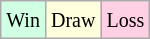<table class="wikitable">
<tr>
<td style="background:#d0ffe3;"><small>Win</small></td>
<td style="background:#ffd;"><small>Draw</small></td>
<td style="background:#ffd0e3;"><small>Loss</small></td>
</tr>
</table>
